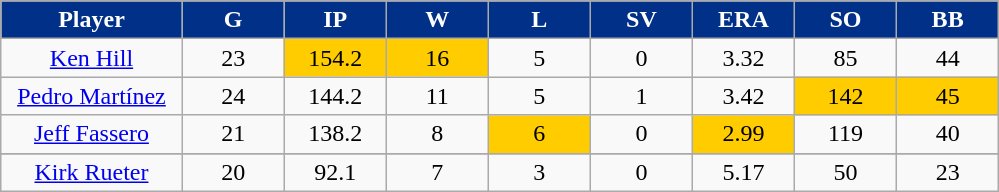<table class="wikitable sortable">
<tr>
<th style="background:#003087;color:#FFFFFF;" width="16%">Player</th>
<th style="background:#003087;color:#FFFFFF;" width="9%">G</th>
<th style="background:#003087;color:#FFFFFF;" width="9%">IP</th>
<th style="background:#003087;color:#FFFFFF;" width="9%">W</th>
<th style="background:#003087;color:#FFFFFF;" width="9%">L</th>
<th style="background:#003087;color:#FFFFFF;" width="9%">SV</th>
<th style="background:#003087;color:#FFFFFF;" width="9%">ERA</th>
<th style="background:#003087;color:#FFFFFF;" width="9%">SO</th>
<th style="background:#003087;color:#FFFFFF;" width="9%">BB</th>
</tr>
<tr align="center">
<td><a href='#'>Ken Hill</a></td>
<td>23</td>
<td bgcolor="#FFCC00">154.2</td>
<td bgcolor="#FFCC00">16</td>
<td>5</td>
<td>0</td>
<td>3.32</td>
<td>85</td>
<td>44</td>
</tr>
<tr align="center">
<td><a href='#'>Pedro Martínez</a></td>
<td>24</td>
<td>144.2</td>
<td>11</td>
<td>5</td>
<td>1</td>
<td>3.42</td>
<td bgcolor="#FFCC00">142</td>
<td bgcolor="#FFCC00">45</td>
</tr>
<tr align="center">
<td><a href='#'>Jeff Fassero</a></td>
<td>21</td>
<td>138.2</td>
<td>8</td>
<td bgcolor="#FFCC00">6</td>
<td>0</td>
<td bgcolor="#FFCC00">2.99</td>
<td>119</td>
<td>40</td>
</tr>
<tr align="center">
</tr>
<tr align="center">
<td><a href='#'>Kirk Rueter</a></td>
<td>20</td>
<td>92.1</td>
<td>7</td>
<td>3</td>
<td>0</td>
<td>5.17</td>
<td>50</td>
<td>23</td>
</tr>
</table>
